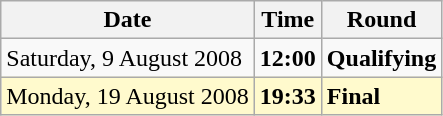<table class="wikitable">
<tr>
<th>Date</th>
<th>Time</th>
<th>Round</th>
</tr>
<tr>
<td>Saturday, 9 August 2008</td>
<td><strong>12:00</strong></td>
<td><strong>Qualifying</strong></td>
</tr>
<tr style=background:lemonchiffon>
<td>Monday, 19 August 2008</td>
<td><strong>19:33</strong></td>
<td><strong>Final</strong></td>
</tr>
</table>
